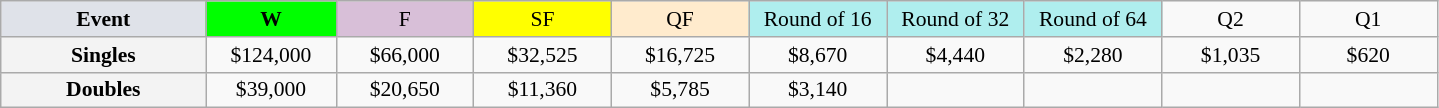<table class=wikitable style=font-size:90%;text-align:center>
<tr>
<td width=130 bgcolor=dfe2e9><strong>Event</strong></td>
<td width=80 bgcolor=lime><strong>W</strong></td>
<td width=85 bgcolor=thistle>F</td>
<td width=85 bgcolor=ffff00>SF</td>
<td width=85 bgcolor=ffebcd>QF</td>
<td width=85 bgcolor=afeeee>Round of 16</td>
<td width=85 bgcolor=afeeee>Round of 32</td>
<td width=85 bgcolor=afeeee>Round of 64</td>
<td width=85>Q2</td>
<td width=85>Q1</td>
</tr>
<tr>
<th style=background:#f3f3f3>Singles</th>
<td>$124,000</td>
<td>$66,000</td>
<td>$32,525</td>
<td>$16,725</td>
<td>$8,670</td>
<td>$4,440</td>
<td>$2,280</td>
<td>$1,035</td>
<td>$620</td>
</tr>
<tr>
<th style=background:#f3f3f3>Doubles</th>
<td>$39,000</td>
<td>$20,650</td>
<td>$11,360</td>
<td>$5,785</td>
<td>$3,140</td>
<td></td>
<td></td>
<td></td>
<td></td>
</tr>
</table>
